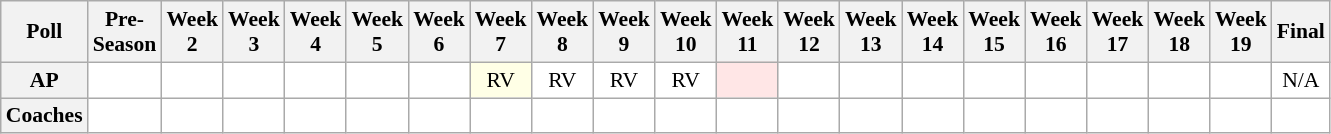<table class="wikitable" style="white-space:nowrap;font-size:90%">
<tr>
<th>Poll</th>
<th>Pre-<br>Season</th>
<th>Week<br>2</th>
<th>Week<br>3</th>
<th>Week<br>4</th>
<th>Week<br>5</th>
<th>Week<br>6</th>
<th>Week<br>7</th>
<th>Week<br>8</th>
<th>Week<br>9</th>
<th>Week<br>10</th>
<th>Week<br>11</th>
<th>Week<br>12</th>
<th>Week<br>13</th>
<th>Week<br>14</th>
<th>Week<br>15</th>
<th>Week<br>16</th>
<th>Week<br>17</th>
<th>Week<br>18</th>
<th>Week<br>19</th>
<th>Final</th>
</tr>
<tr style="text-align:center;">
<th>AP</th>
<td style="background:#FFF;"></td>
<td style="background:#FFF;"></td>
<td style="background:#FFF;"></td>
<td style="background:#FFF;"></td>
<td style="background:#FFF;"></td>
<td style="background:#FFF;"></td>
<td style="background:#FFFFE6;">RV</td>
<td style="background:#FFF;">RV</td>
<td style="background:#FFF;">RV</td>
<td style="background:#FFF;">RV</td>
<td style="background:#FFE6E6;"></td>
<td style="background:#FFF;"></td>
<td style="background:#FFF;"></td>
<td style="background:#FFF;"></td>
<td style="background:#FFF;"></td>
<td style="background:#FFF;"></td>
<td style="background:#FFF;"></td>
<td style="background:#FFF;"></td>
<td style="background:#FFF;"></td>
<td style="background:#FFF;">N/A</td>
</tr>
<tr style="text-align:center;">
<th>Coaches</th>
<td style="background:#FFF;"></td>
<td style="background:#FFF;"></td>
<td style="background:#FFF;"></td>
<td style="background:#FFF;"></td>
<td style="background:#FFF;"></td>
<td style="background:#FFF;"></td>
<td style="background:#FFF;"></td>
<td style="background:#FFF;"></td>
<td style="background:#FFF;"></td>
<td style="background:#FFF;"></td>
<td style="background:#FFF;"></td>
<td style="background:#FFF;"></td>
<td style="background:#FFF;"></td>
<td style="background:#FFF;"></td>
<td style="background:#FFF;"></td>
<td style="background:#FFF;"></td>
<td style="background:#FFF;"></td>
<td style="background:#FFF;"></td>
<td style="background:#FFF;"></td>
<td style="background:#FFF;"></td>
</tr>
</table>
